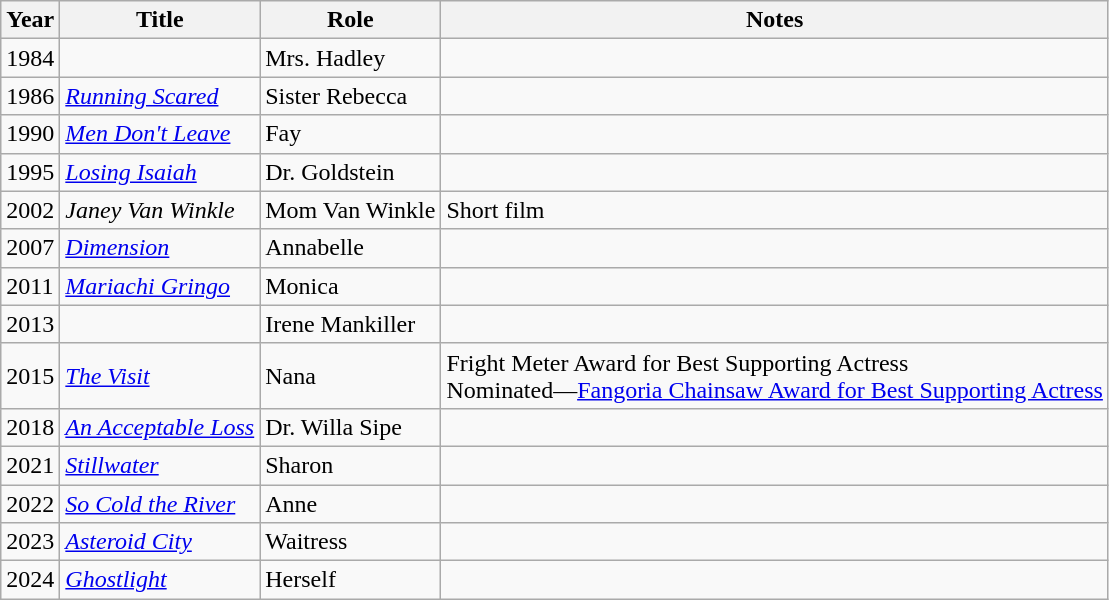<table class="wikitable sortable">
<tr>
<th>Year</th>
<th>Title</th>
<th>Role</th>
<th class="unsortable">Notes</th>
</tr>
<tr>
<td>1984</td>
<td><em></em></td>
<td>Mrs. Hadley</td>
<td></td>
</tr>
<tr>
<td>1986</td>
<td><em><a href='#'>Running Scared</a></em></td>
<td>Sister Rebecca</td>
<td></td>
</tr>
<tr>
<td>1990</td>
<td><em><a href='#'>Men Don't Leave</a></em></td>
<td>Fay</td>
<td></td>
</tr>
<tr>
<td>1995</td>
<td><em><a href='#'>Losing Isaiah</a></em></td>
<td>Dr. Goldstein</td>
<td></td>
</tr>
<tr>
<td>2002</td>
<td><em>Janey Van Winkle</em></td>
<td>Mom Van Winkle</td>
<td>Short film</td>
</tr>
<tr>
<td>2007</td>
<td><em><a href='#'>Dimension</a></em></td>
<td>Annabelle</td>
<td></td>
</tr>
<tr>
<td>2011</td>
<td><em><a href='#'>Mariachi Gringo</a></em></td>
<td>Monica</td>
<td></td>
</tr>
<tr>
<td>2013</td>
<td><em></em></td>
<td>Irene Mankiller</td>
<td></td>
</tr>
<tr>
<td>2015</td>
<td><em><a href='#'>The Visit</a></em></td>
<td>Nana</td>
<td>Fright Meter Award for Best Supporting Actress<br>Nominated—<a href='#'>Fangoria Chainsaw Award for Best Supporting Actress</a></td>
</tr>
<tr>
<td>2018</td>
<td><em><a href='#'>An Acceptable Loss</a></em></td>
<td>Dr. Willa Sipe</td>
<td></td>
</tr>
<tr>
<td>2021</td>
<td><em><a href='#'>Stillwater</a></em></td>
<td>Sharon</td>
<td></td>
</tr>
<tr>
<td>2022</td>
<td><em><a href='#'>So Cold the River</a></em></td>
<td>Anne</td>
<td></td>
</tr>
<tr>
<td>2023</td>
<td><em><a href='#'>Asteroid City</a></em></td>
<td>Waitress</td>
<td></td>
</tr>
<tr>
<td>2024</td>
<td><em><a href='#'>Ghostlight</a></em></td>
<td>Herself</td>
<td></td>
</tr>
</table>
